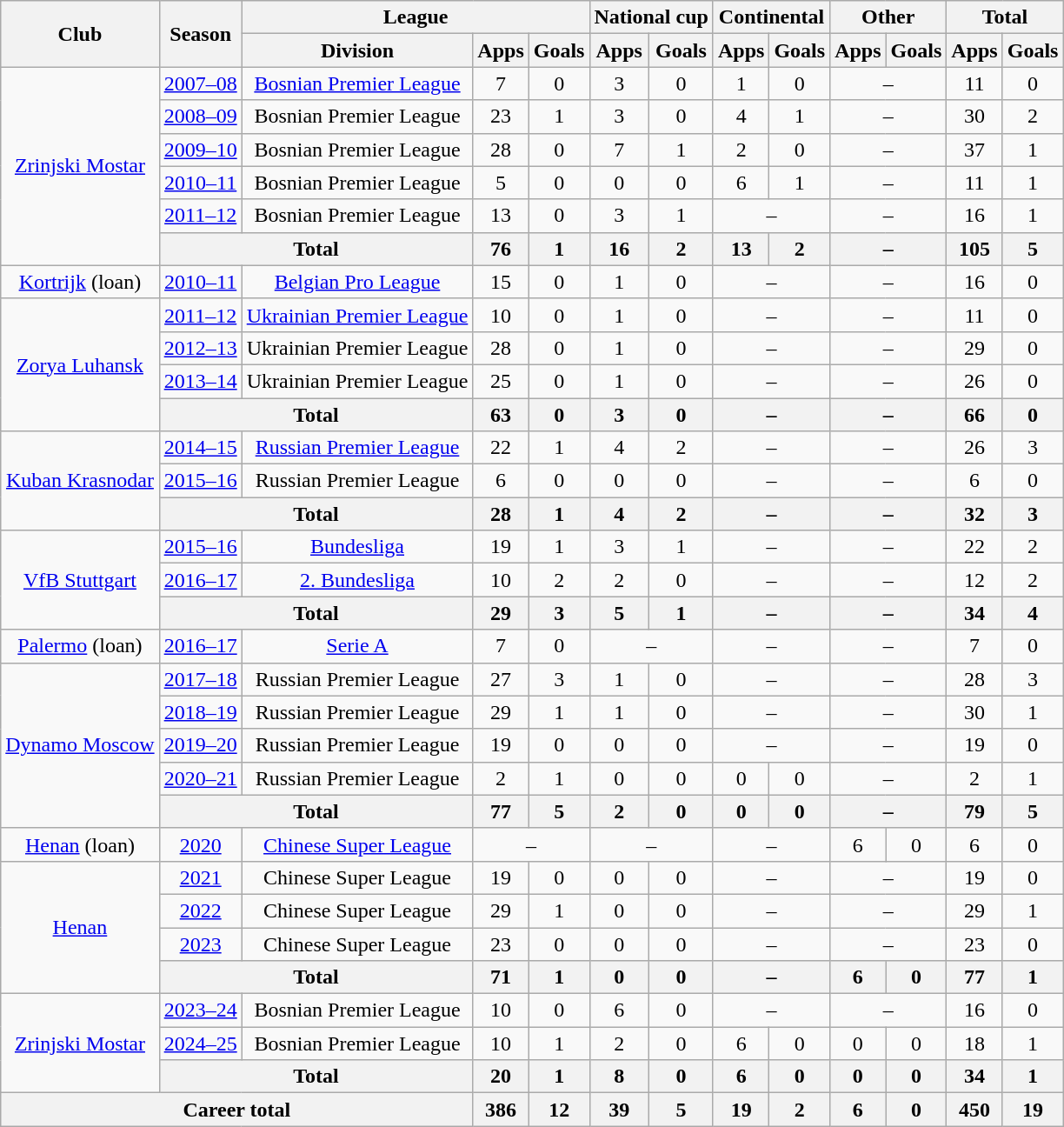<table class="wikitable" style="text-align:center">
<tr>
<th rowspan=2>Club</th>
<th rowspan=2>Season</th>
<th colspan=3>League</th>
<th colspan=2>National cup</th>
<th colspan=2>Continental</th>
<th colspan=2>Other</th>
<th colspan=2>Total</th>
</tr>
<tr>
<th>Division</th>
<th>Apps</th>
<th>Goals</th>
<th>Apps</th>
<th>Goals</th>
<th>Apps</th>
<th>Goals</th>
<th>Apps</th>
<th>Goals</th>
<th>Apps</th>
<th>Goals</th>
</tr>
<tr>
<td rowspan=6><a href='#'>Zrinjski Mostar</a></td>
<td><a href='#'>2007–08</a></td>
<td><a href='#'>Bosnian Premier League</a></td>
<td>7</td>
<td>0</td>
<td>3</td>
<td>0</td>
<td>1</td>
<td>0</td>
<td colspan=2>–</td>
<td>11</td>
<td>0</td>
</tr>
<tr>
<td><a href='#'>2008–09</a></td>
<td>Bosnian Premier League</td>
<td>23</td>
<td>1</td>
<td>3</td>
<td>0</td>
<td>4</td>
<td>1</td>
<td colspan=2>–</td>
<td>30</td>
<td>2</td>
</tr>
<tr>
<td><a href='#'>2009–10</a></td>
<td>Bosnian Premier League</td>
<td>28</td>
<td>0</td>
<td>7</td>
<td>1</td>
<td>2</td>
<td>0</td>
<td colspan=2>–</td>
<td>37</td>
<td>1</td>
</tr>
<tr>
<td><a href='#'>2010–11</a></td>
<td>Bosnian Premier League</td>
<td>5</td>
<td>0</td>
<td>0</td>
<td>0</td>
<td>6</td>
<td>1</td>
<td colspan=2>–</td>
<td>11</td>
<td>1</td>
</tr>
<tr>
<td><a href='#'>2011–12</a></td>
<td>Bosnian Premier League</td>
<td>13</td>
<td>0</td>
<td>3</td>
<td>1</td>
<td colspan=2>–</td>
<td colspan=2>–</td>
<td>16</td>
<td>1</td>
</tr>
<tr>
<th colspan=2>Total</th>
<th>76</th>
<th>1</th>
<th>16</th>
<th>2</th>
<th>13</th>
<th>2</th>
<th colspan=2>–</th>
<th>105</th>
<th>5</th>
</tr>
<tr>
<td><a href='#'>Kortrijk</a> (loan)</td>
<td><a href='#'>2010–11</a></td>
<td><a href='#'>Belgian Pro League</a></td>
<td>15</td>
<td>0</td>
<td>1</td>
<td>0</td>
<td colspan=2>–</td>
<td colspan=2>–</td>
<td>16</td>
<td>0</td>
</tr>
<tr>
<td rowspan=4><a href='#'>Zorya Luhansk</a></td>
<td><a href='#'>2011–12</a></td>
<td><a href='#'>Ukrainian Premier League</a></td>
<td>10</td>
<td>0</td>
<td>1</td>
<td>0</td>
<td colspan=2>–</td>
<td colspan=2>–</td>
<td>11</td>
<td>0</td>
</tr>
<tr>
<td><a href='#'>2012–13</a></td>
<td>Ukrainian Premier League</td>
<td>28</td>
<td>0</td>
<td>1</td>
<td>0</td>
<td colspan=2>–</td>
<td colspan=2>–</td>
<td>29</td>
<td>0</td>
</tr>
<tr>
<td><a href='#'>2013–14</a></td>
<td>Ukrainian Premier League</td>
<td>25</td>
<td>0</td>
<td>1</td>
<td>0</td>
<td colspan=2>–</td>
<td colspan=2>–</td>
<td>26</td>
<td>0</td>
</tr>
<tr>
<th colspan=2>Total</th>
<th>63</th>
<th>0</th>
<th>3</th>
<th>0</th>
<th colspan=2>–</th>
<th colspan=2>–</th>
<th>66</th>
<th>0</th>
</tr>
<tr>
<td rowspan=3><a href='#'>Kuban Krasnodar</a></td>
<td><a href='#'>2014–15</a></td>
<td><a href='#'>Russian Premier League</a></td>
<td>22</td>
<td>1</td>
<td>4</td>
<td>2</td>
<td colspan=2>–</td>
<td colspan=2>–</td>
<td>26</td>
<td>3</td>
</tr>
<tr>
<td><a href='#'>2015–16</a></td>
<td>Russian Premier League</td>
<td>6</td>
<td>0</td>
<td>0</td>
<td>0</td>
<td colspan=2>–</td>
<td colspan=2>–</td>
<td>6</td>
<td>0</td>
</tr>
<tr>
<th colspan=2>Total</th>
<th>28</th>
<th>1</th>
<th>4</th>
<th>2</th>
<th colspan=2>–</th>
<th colspan=2>–</th>
<th>32</th>
<th>3</th>
</tr>
<tr>
<td rowspan=3><a href='#'>VfB Stuttgart</a></td>
<td><a href='#'>2015–16</a></td>
<td><a href='#'>Bundesliga</a></td>
<td>19</td>
<td>1</td>
<td>3</td>
<td>1</td>
<td colspan=2>–</td>
<td colspan=2>–</td>
<td>22</td>
<td>2</td>
</tr>
<tr>
<td><a href='#'>2016–17</a></td>
<td><a href='#'>2. Bundesliga</a></td>
<td>10</td>
<td>2</td>
<td>2</td>
<td>0</td>
<td colspan=2>–</td>
<td colspan=2>–</td>
<td>12</td>
<td>2</td>
</tr>
<tr>
<th colspan=2>Total</th>
<th>29</th>
<th>3</th>
<th>5</th>
<th>1</th>
<th colspan=2>–</th>
<th colspan=2>–</th>
<th>34</th>
<th>4</th>
</tr>
<tr>
<td><a href='#'>Palermo</a> (loan)</td>
<td><a href='#'>2016–17</a></td>
<td><a href='#'>Serie A</a></td>
<td>7</td>
<td>0</td>
<td colspan=2>–</td>
<td colspan=2>–</td>
<td colspan=2>–</td>
<td>7</td>
<td>0</td>
</tr>
<tr>
<td rowspan=5><a href='#'>Dynamo Moscow</a></td>
<td><a href='#'>2017–18</a></td>
<td>Russian Premier League</td>
<td>27</td>
<td>3</td>
<td>1</td>
<td>0</td>
<td colspan=2>–</td>
<td colspan=2>–</td>
<td>28</td>
<td>3</td>
</tr>
<tr>
<td><a href='#'>2018–19</a></td>
<td>Russian Premier League</td>
<td>29</td>
<td>1</td>
<td>1</td>
<td>0</td>
<td colspan=2>–</td>
<td colspan=2>–</td>
<td>30</td>
<td>1</td>
</tr>
<tr>
<td><a href='#'>2019–20</a></td>
<td>Russian Premier League</td>
<td>19</td>
<td>0</td>
<td>0</td>
<td>0</td>
<td colspan=2>–</td>
<td colspan=2>–</td>
<td>19</td>
<td>0</td>
</tr>
<tr>
<td><a href='#'>2020–21</a></td>
<td>Russian Premier League</td>
<td>2</td>
<td>1</td>
<td>0</td>
<td>0</td>
<td>0</td>
<td>0</td>
<td colspan=2>–</td>
<td>2</td>
<td>1</td>
</tr>
<tr>
<th colspan=2>Total</th>
<th>77</th>
<th>5</th>
<th>2</th>
<th>0</th>
<th>0</th>
<th>0</th>
<th colspan=2>–</th>
<th>79</th>
<th>5</th>
</tr>
<tr>
<td><a href='#'>Henan</a> (loan)</td>
<td><a href='#'>2020</a></td>
<td><a href='#'>Chinese Super League</a></td>
<td colspan=2>–</td>
<td colspan=2>–</td>
<td colspan=2>–</td>
<td>6</td>
<td>0</td>
<td>6</td>
<td>0</td>
</tr>
<tr>
<td rowspan=4><a href='#'>Henan</a></td>
<td><a href='#'>2021</a></td>
<td>Chinese Super League</td>
<td>19</td>
<td>0</td>
<td>0</td>
<td>0</td>
<td colspan=2>–</td>
<td colspan=2>–</td>
<td>19</td>
<td>0</td>
</tr>
<tr>
<td><a href='#'>2022</a></td>
<td>Chinese Super League</td>
<td>29</td>
<td>1</td>
<td>0</td>
<td>0</td>
<td colspan=2>–</td>
<td colspan=2>–</td>
<td>29</td>
<td>1</td>
</tr>
<tr>
<td><a href='#'>2023</a></td>
<td>Chinese Super League</td>
<td>23</td>
<td>0</td>
<td>0</td>
<td>0</td>
<td colspan=2>–</td>
<td colspan=2>–</td>
<td>23</td>
<td>0</td>
</tr>
<tr>
<th colspan=2>Total</th>
<th>71</th>
<th>1</th>
<th>0</th>
<th>0</th>
<th colspan=2>–</th>
<th>6</th>
<th>0</th>
<th>77</th>
<th>1</th>
</tr>
<tr>
<td rowspan=3><a href='#'>Zrinjski Mostar</a></td>
<td><a href='#'>2023–24</a></td>
<td>Bosnian Premier League</td>
<td>10</td>
<td>0</td>
<td>6</td>
<td>0</td>
<td colspan=2>–</td>
<td colspan=2>–</td>
<td>16</td>
<td>0</td>
</tr>
<tr>
<td><a href='#'>2024–25</a></td>
<td>Bosnian Premier League</td>
<td>10</td>
<td>1</td>
<td>2</td>
<td>0</td>
<td>6</td>
<td>0</td>
<td>0</td>
<td>0</td>
<td>18</td>
<td>1</td>
</tr>
<tr>
<th colspan=2>Total</th>
<th>20</th>
<th>1</th>
<th>8</th>
<th>0</th>
<th>6</th>
<th>0</th>
<th>0</th>
<th>0</th>
<th>34</th>
<th>1</th>
</tr>
<tr>
<th colspan=3>Career total</th>
<th>386</th>
<th>12</th>
<th>39</th>
<th>5</th>
<th>19</th>
<th>2</th>
<th>6</th>
<th>0</th>
<th>450</th>
<th>19</th>
</tr>
</table>
